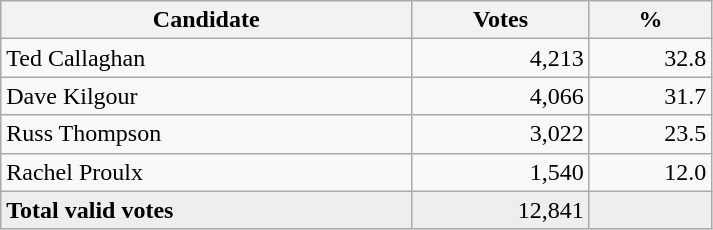<table style="width:475px;" class="wikitable">
<tr>
<th align="center">Candidate</th>
<th align="center">Votes</th>
<th align="center">%</th>
</tr>
<tr>
<td align="left">Ted Callaghan</td>
<td align="right">4,213</td>
<td align="right">32.8</td>
</tr>
<tr>
<td align="left">Dave Kilgour</td>
<td align="right">4,066</td>
<td align="right">31.7</td>
</tr>
<tr>
<td align="left">Russ Thompson</td>
<td align="right">3,022</td>
<td align="right">23.5</td>
</tr>
<tr>
<td align="left">Rachel Proulx</td>
<td align="right">1,540</td>
<td align="right">12.0</td>
</tr>
<tr bgcolor="#EEEEEE">
<td align="left"><strong>Total valid votes</strong></td>
<td align="right">12,841</td>
<td align="right"></td>
</tr>
</table>
